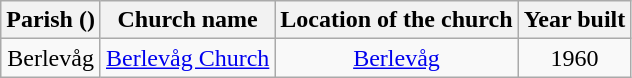<table class="wikitable" style="text-align:center">
<tr>
<th>Parish ()</th>
<th>Church name</th>
<th>Location of the church</th>
<th>Year built</th>
</tr>
<tr>
<td rowspan="1">Berlevåg</td>
<td><a href='#'>Berlevåg Church</a></td>
<td><a href='#'>Berlevåg</a></td>
<td>1960</td>
</tr>
</table>
